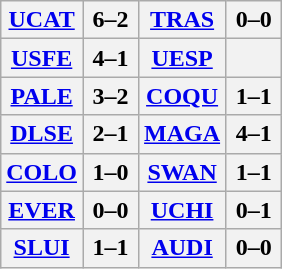<table class="wikitable" style="text-align:center">
<tr>
<th !width="70"><a href='#'>UCAT</a></th>
<th width="30">6–2</th>
<th width="50"><a href='#'>TRAS</a></th>
<th width="30">0–0</th>
</tr>
<tr>
<th !width="70"><a href='#'>USFE</a></th>
<th width="30">4–1</th>
<th width="50"><a href='#'>UESP</a></th>
<th width="30"></th>
</tr>
<tr>
<th !width="70"><a href='#'>PALE</a></th>
<th width="30">3–2</th>
<th width="50"><a href='#'>COQU</a></th>
<th width="30">1–1</th>
</tr>
<tr>
<th !width="70"><a href='#'>DLSE</a></th>
<th width="30">2–1</th>
<th width="50"><a href='#'>MAGA</a></th>
<th width="30">4–1</th>
</tr>
<tr>
<th !width="70"><a href='#'>COLO</a></th>
<th width="30">1–0</th>
<th width="50"><a href='#'>SWAN</a></th>
<th width="30">1–1</th>
</tr>
<tr>
<th !width="70"><a href='#'>EVER</a></th>
<th width="30">0–0</th>
<th width="50"><a href='#'>UCHI</a></th>
<th width="30">0–1</th>
</tr>
<tr>
<th !width="70"><a href='#'>SLUI</a></th>
<th width="30">1–1</th>
<th width="50"><a href='#'>AUDI</a></th>
<th width="30">0–0</th>
</tr>
</table>
